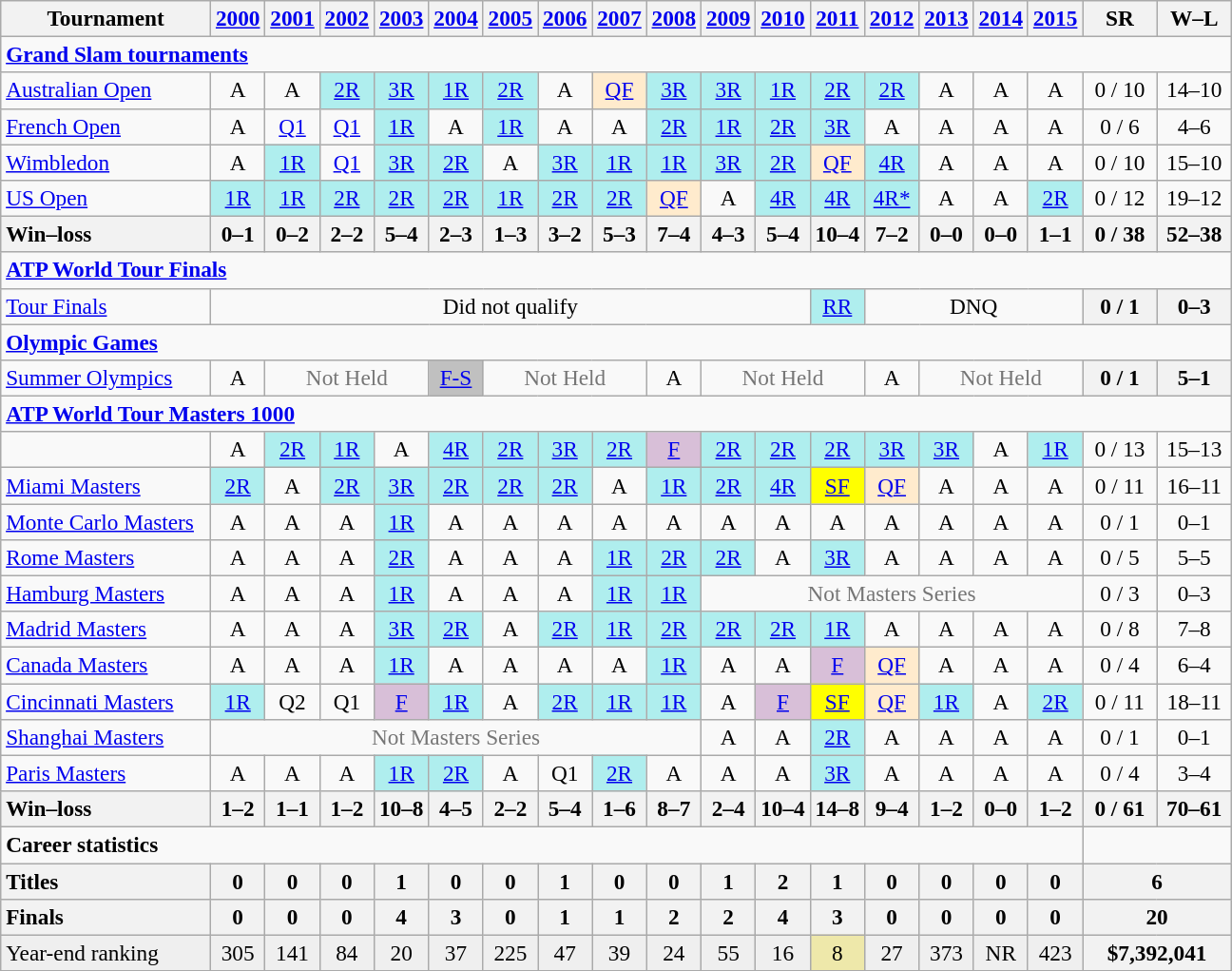<table class=wikitable style=text-align:center;font-size:97%>
<tr>
<th width=140>Tournament</th>
<th><a href='#'>2000</a></th>
<th><a href='#'>2001</a></th>
<th><a href='#'>2002</a></th>
<th><a href='#'>2003</a></th>
<th><a href='#'>2004</a></th>
<th><a href='#'>2005</a></th>
<th><a href='#'>2006</a></th>
<th><a href='#'>2007</a></th>
<th><a href='#'>2008</a></th>
<th><a href='#'>2009</a></th>
<th><a href='#'>2010</a></th>
<th><a href='#'>2011</a></th>
<th><a href='#'>2012</a></th>
<th><a href='#'>2013</a></th>
<th><a href='#'>2014</a></th>
<th><a href='#'>2015</a></th>
<th width=45>SR</th>
<th width=45>W–L</th>
</tr>
<tr>
<td colspan=19 align=left><strong><a href='#'>Grand Slam tournaments</a></strong></td>
</tr>
<tr>
<td align=left><a href='#'>Australian Open</a></td>
<td>A</td>
<td>A</td>
<td bgcolor=afeeee><a href='#'>2R</a></td>
<td bgcolor=afeeee><a href='#'>3R</a></td>
<td bgcolor=afeeee><a href='#'>1R</a></td>
<td bgcolor=afeeee><a href='#'>2R</a></td>
<td>A</td>
<td bgcolor=ffebcd><a href='#'>QF</a></td>
<td bgcolor=afeeee><a href='#'>3R</a></td>
<td bgcolor=afeeee><a href='#'>3R</a></td>
<td bgcolor=afeeee><a href='#'>1R</a></td>
<td bgcolor=afeeee><a href='#'>2R</a></td>
<td bgcolor=afeeee><a href='#'>2R</a></td>
<td>A</td>
<td>A</td>
<td>A</td>
<td>0 / 10</td>
<td>14–10</td>
</tr>
<tr>
<td align=left><a href='#'>French Open</a></td>
<td>A</td>
<td><a href='#'>Q1</a></td>
<td><a href='#'>Q1</a></td>
<td bgcolor=afeeee><a href='#'>1R</a></td>
<td>A</td>
<td bgcolor=afeeee><a href='#'>1R</a></td>
<td>A</td>
<td>A</td>
<td bgcolor=afeeee><a href='#'>2R</a></td>
<td bgcolor=afeeee><a href='#'>1R</a></td>
<td bgcolor=afeeee><a href='#'>2R</a></td>
<td bgcolor=afeeee><a href='#'>3R</a></td>
<td>A</td>
<td>A</td>
<td>A</td>
<td>A</td>
<td>0 / 6</td>
<td>4–6</td>
</tr>
<tr>
<td align=left><a href='#'>Wimbledon</a></td>
<td>A</td>
<td bgcolor=afeeee><a href='#'>1R</a></td>
<td><a href='#'>Q1</a></td>
<td bgcolor=afeeee><a href='#'>3R</a></td>
<td bgcolor=afeeee><a href='#'>2R</a></td>
<td>A</td>
<td bgcolor=afeeee><a href='#'>3R</a></td>
<td bgcolor=afeeee><a href='#'>1R</a></td>
<td bgcolor=afeeee><a href='#'>1R</a></td>
<td bgcolor=afeeee><a href='#'>3R</a></td>
<td bgcolor=afeeee><a href='#'>2R</a></td>
<td bgcolor=ffebcd><a href='#'>QF</a></td>
<td bgcolor=afeeee><a href='#'>4R</a></td>
<td>A</td>
<td>A</td>
<td>A</td>
<td>0 / 10</td>
<td>15–10</td>
</tr>
<tr>
<td align=left><a href='#'>US Open</a></td>
<td bgcolor=afeeee><a href='#'>1R</a></td>
<td bgcolor=afeeee><a href='#'>1R</a></td>
<td bgcolor=afeeee><a href='#'>2R</a></td>
<td bgcolor=afeeee><a href='#'>2R</a></td>
<td bgcolor=afeeee><a href='#'>2R</a></td>
<td bgcolor=afeeee><a href='#'>1R</a></td>
<td bgcolor=afeeee><a href='#'>2R</a></td>
<td bgcolor=afeeee><a href='#'>2R</a></td>
<td bgcolor=ffebcd><a href='#'>QF</a></td>
<td>A</td>
<td bgcolor=afeeee><a href='#'>4R</a></td>
<td bgcolor=afeeee><a href='#'>4R</a></td>
<td bgcolor=afeeee><a href='#'>4R*</a></td>
<td>A</td>
<td>A</td>
<td bgcolor=afeeee><a href='#'>2R</a></td>
<td>0 / 12</td>
<td>19–12</td>
</tr>
<tr>
<th style=text-align:left>Win–loss</th>
<th>0–1</th>
<th>0–2</th>
<th>2–2</th>
<th>5–4</th>
<th>2–3</th>
<th>1–3</th>
<th>3–2</th>
<th>5–3</th>
<th>7–4</th>
<th>4–3</th>
<th>5–4</th>
<th>10–4</th>
<th>7–2 </th>
<th>0–0</th>
<th>0–0</th>
<th>1–1</th>
<th>0 / 38</th>
<th>52–38</th>
</tr>
<tr>
<td colspan=19 align=left><strong><a href='#'>ATP World Tour Finals</a></strong></td>
</tr>
<tr>
<td align=left><a href='#'>Tour Finals</a></td>
<td colspan=11>Did not qualify</td>
<td bgcolor=afeeee><a href='#'>RR</a></td>
<td colspan=4>DNQ</td>
<th>0 / 1</th>
<th>0–3</th>
</tr>
<tr>
<td colspan=22 align=left><strong><a href='#'>Olympic Games</a></strong></td>
</tr>
<tr>
<td align=left><a href='#'>Summer Olympics</a></td>
<td>A</td>
<td colspan=3 style=color:#767676>Not Held</td>
<td bgcolor=silver><a href='#'>F-S</a></td>
<td colspan=3 style=color:#767676>Not Held</td>
<td>A</td>
<td colspan=3 style=color:#767676>Not Held</td>
<td>A</td>
<td colspan=3 style=color:#767676>Not Held</td>
<th>0 / 1</th>
<th>5–1</th>
</tr>
<tr>
<td colspan=19 align=left><strong><a href='#'>ATP World Tour Masters 1000</a></strong></td>
</tr>
<tr>
<td align=left></td>
<td>A</td>
<td bgcolor=afeeee><a href='#'>2R</a></td>
<td bgcolor=afeeee><a href='#'>1R</a></td>
<td>A</td>
<td bgcolor=afeeee><a href='#'>4R</a></td>
<td bgcolor=afeeee><a href='#'>2R</a></td>
<td bgcolor=afeeee><a href='#'>3R</a></td>
<td bgcolor=afeeee><a href='#'>2R</a></td>
<td bgcolor=thistle><a href='#'>F</a></td>
<td bgcolor=afeeee><a href='#'>2R</a></td>
<td bgcolor=afeeee><a href='#'>2R</a></td>
<td bgcolor=afeeee><a href='#'>2R</a></td>
<td bgcolor=afeeee><a href='#'>3R</a></td>
<td bgcolor=afeeee><a href='#'>3R</a></td>
<td>A</td>
<td bgcolor=afeeee><a href='#'>1R</a></td>
<td>0 / 13</td>
<td>15–13</td>
</tr>
<tr>
<td align=left><a href='#'>Miami Masters</a></td>
<td bgcolor=afeeee><a href='#'>2R</a></td>
<td>A</td>
<td bgcolor=afeeee><a href='#'>2R</a></td>
<td bgcolor=afeeee><a href='#'>3R</a></td>
<td bgcolor=afeeee><a href='#'>2R</a></td>
<td bgcolor=afeeee><a href='#'>2R</a></td>
<td bgcolor=afeeee><a href='#'>2R</a></td>
<td>A</td>
<td bgcolor=afeeee><a href='#'>1R</a></td>
<td bgcolor=afeeee><a href='#'>2R</a></td>
<td bgcolor=afeeee><a href='#'>4R</a></td>
<td bgcolor=yellow><a href='#'>SF</a></td>
<td bgcolor=ffebcd><a href='#'>QF</a></td>
<td>A</td>
<td>A</td>
<td>A</td>
<td>0 / 11</td>
<td>16–11</td>
</tr>
<tr>
<td align=left><a href='#'>Monte Carlo Masters</a></td>
<td>A</td>
<td>A</td>
<td>A</td>
<td bgcolor=afeeee><a href='#'>1R</a></td>
<td>A</td>
<td>A</td>
<td>A</td>
<td>A</td>
<td>A</td>
<td>A</td>
<td>A</td>
<td>A</td>
<td>A</td>
<td>A</td>
<td>A</td>
<td>A</td>
<td>0 / 1</td>
<td>0–1</td>
</tr>
<tr>
<td align=left><a href='#'>Rome Masters</a></td>
<td>A</td>
<td>A</td>
<td>A</td>
<td bgcolor=afeeee><a href='#'>2R</a></td>
<td>A</td>
<td>A</td>
<td>A</td>
<td bgcolor=afeeee><a href='#'>1R</a></td>
<td bgcolor=afeeee><a href='#'>2R</a></td>
<td bgcolor=afeeee><a href='#'>2R</a></td>
<td>A</td>
<td bgcolor=afeeee><a href='#'>3R</a></td>
<td>A</td>
<td>A</td>
<td>A</td>
<td>A</td>
<td>0 / 5</td>
<td>5–5</td>
</tr>
<tr>
<td align=left><a href='#'>Hamburg Masters</a></td>
<td>A</td>
<td>A</td>
<td>A</td>
<td bgcolor=afeeee><a href='#'>1R</a></td>
<td>A</td>
<td>A</td>
<td>A</td>
<td bgcolor=afeeee><a href='#'>1R</a></td>
<td bgcolor=afeeee><a href='#'>1R</a></td>
<td colspan=7 style=color:#767676>Not Masters Series</td>
<td>0 / 3</td>
<td>0–3</td>
</tr>
<tr>
<td align=left><a href='#'>Madrid Masters</a></td>
<td>A</td>
<td>A</td>
<td>A</td>
<td bgcolor=afeeee><a href='#'>3R</a></td>
<td bgcolor=afeeee><a href='#'>2R</a></td>
<td>A</td>
<td bgcolor=afeeee><a href='#'>2R</a></td>
<td bgcolor=afeeee><a href='#'>1R</a></td>
<td bgcolor=afeeee><a href='#'>2R</a></td>
<td bgcolor=afeeee><a href='#'>2R</a></td>
<td bgcolor=afeeee><a href='#'>2R</a></td>
<td bgcolor=afeeee><a href='#'>1R</a></td>
<td>A</td>
<td>A</td>
<td>A</td>
<td>A</td>
<td>0 / 8</td>
<td>7–8</td>
</tr>
<tr>
<td align=left><a href='#'>Canada Masters</a></td>
<td>A</td>
<td>A</td>
<td>A</td>
<td bgcolor=afeeee><a href='#'>1R</a></td>
<td>A</td>
<td>A</td>
<td>A</td>
<td>A</td>
<td bgcolor=afeeee><a href='#'>1R</a></td>
<td>A</td>
<td>A</td>
<td bgcolor=thistle><a href='#'>F</a></td>
<td bgcolor=ffebcd><a href='#'>QF</a></td>
<td>A</td>
<td>A</td>
<td>A</td>
<td>0 / 4</td>
<td>6–4</td>
</tr>
<tr>
<td align=left><a href='#'>Cincinnati Masters</a></td>
<td bgcolor=afeeee><a href='#'>1R</a></td>
<td>Q2</td>
<td>Q1</td>
<td bgcolor=thistle><a href='#'>F</a></td>
<td bgcolor=afeeee><a href='#'>1R</a></td>
<td>A</td>
<td bgcolor=afeeee><a href='#'>2R</a></td>
<td bgcolor=afeeee><a href='#'>1R</a></td>
<td bgcolor=afeeee><a href='#'>1R</a></td>
<td>A</td>
<td bgcolor=thistle><a href='#'>F</a></td>
<td bgcolor=yellow><a href='#'>SF</a></td>
<td bgcolor=ffebcd><a href='#'>QF</a></td>
<td bgcolor=afeeee><a href='#'>1R</a></td>
<td>A</td>
<td bgcolor=afeeee><a href='#'>2R</a></td>
<td>0 / 11</td>
<td>18–11</td>
</tr>
<tr>
<td align=left><a href='#'>Shanghai Masters</a></td>
<td colspan=9 style=color:#767676>Not Masters Series</td>
<td>A</td>
<td>A</td>
<td bgcolor=afeeee><a href='#'>2R</a></td>
<td>A</td>
<td>A</td>
<td>A</td>
<td>A</td>
<td>0 / 1</td>
<td>0–1</td>
</tr>
<tr>
<td align=left><a href='#'>Paris Masters</a></td>
<td>A</td>
<td>A</td>
<td>A</td>
<td bgcolor=afeeee><a href='#'>1R</a></td>
<td bgcolor=afeeee><a href='#'>2R</a></td>
<td>A</td>
<td>Q1</td>
<td bgcolor=afeeee><a href='#'>2R</a></td>
<td>A</td>
<td>A</td>
<td>A</td>
<td bgcolor=afeeee><a href='#'>3R</a></td>
<td>A</td>
<td>A</td>
<td>A</td>
<td>A</td>
<td>0 / 4</td>
<td>3–4</td>
</tr>
<tr>
<th style=text-align:left>Win–loss</th>
<th>1–2</th>
<th>1–1</th>
<th>1–2</th>
<th>10–8</th>
<th>4–5</th>
<th>2–2</th>
<th>5–4</th>
<th>1–6</th>
<th>8–7</th>
<th>2–4</th>
<th>10–4</th>
<th>14–8</th>
<th>9–4</th>
<th>1–2</th>
<th>0–0</th>
<th>1–2</th>
<th>0 / 61</th>
<th>70–61</th>
</tr>
<tr>
<td colspan=17 align=left><strong>Career statistics</strong></td>
</tr>
<tr>
<th style=text-align:left>Titles</th>
<th>0</th>
<th>0</th>
<th>0</th>
<th>1</th>
<th>0</th>
<th>0</th>
<th>1</th>
<th>0</th>
<th>0</th>
<th>1</th>
<th>2</th>
<th>1</th>
<th>0</th>
<th>0</th>
<th>0</th>
<th>0</th>
<th colspan=2>6</th>
</tr>
<tr>
<th style=text-align:left>Finals</th>
<th>0</th>
<th>0</th>
<th>0</th>
<th>4</th>
<th>3</th>
<th>0</th>
<th>1</th>
<th>1</th>
<th>2</th>
<th>2</th>
<th>4</th>
<th>3</th>
<th>0</th>
<th>0</th>
<th>0</th>
<th>0</th>
<th colspan=2>20</th>
</tr>
<tr bgcolor=efefef>
<td align=left>Year-end ranking</td>
<td>305</td>
<td>141</td>
<td>84</td>
<td>20</td>
<td>37</td>
<td>225</td>
<td>47</td>
<td>39</td>
<td>24</td>
<td>55</td>
<td>16</td>
<td bgcolor=eee8aa>8</td>
<td>27</td>
<td>373</td>
<td>NR</td>
<td>423</td>
<th colspan=2>$7,392,041</th>
</tr>
<tr>
</tr>
</table>
